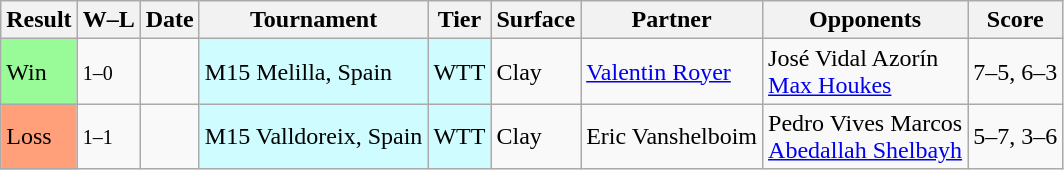<table class="sortable wikitable">
<tr>
<th>Result</th>
<th class="unsortable">W–L</th>
<th>Date</th>
<th>Tournament</th>
<th>Tier</th>
<th>Surface</th>
<th>Partner</th>
<th>Opponents</th>
<th class="unsortable">Score</th>
</tr>
<tr>
<td bgcolor=98fb98>Win</td>
<td><small>1–0</small></td>
<td></td>
<td bgcolor=cffcff>M15 Melilla, Spain</td>
<td bgcolor=cffcff>WTT</td>
<td>Clay</td>
<td> <a href='#'>Valentin Royer</a></td>
<td> José Vidal Azorín<br> <a href='#'>Max Houkes</a></td>
<td>7–5, 6–3</td>
</tr>
<tr>
<td bgcolor=FFA07A>Loss</td>
<td><small>1–1</small></td>
<td></td>
<td bgcolor=cffcff>M15 Valldoreix, Spain</td>
<td bgcolor=cffcff>WTT</td>
<td>Clay</td>
<td> Eric Vanshelboim</td>
<td> Pedro Vives Marcos<br> <a href='#'>Abedallah Shelbayh</a></td>
<td>5–7, 3–6</td>
</tr>
</table>
